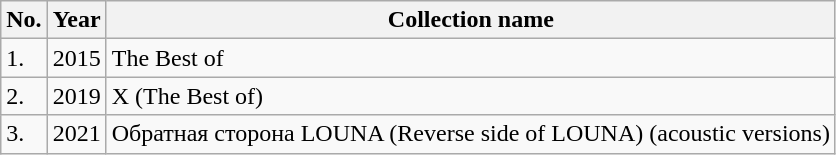<table class="wikitable">
<tr>
<th>No.</th>
<th>Year</th>
<th>Collection name</th>
</tr>
<tr>
<td>1.</td>
<td>2015</td>
<td>The Best of</td>
</tr>
<tr>
<td>2.</td>
<td>2019</td>
<td>X (The Best of)</td>
</tr>
<tr>
<td>3.</td>
<td>2021</td>
<td><span>Обратная сторона LOUNA</span> (Reverse side of LOUNA) (acoustic versions)</td>
</tr>
</table>
